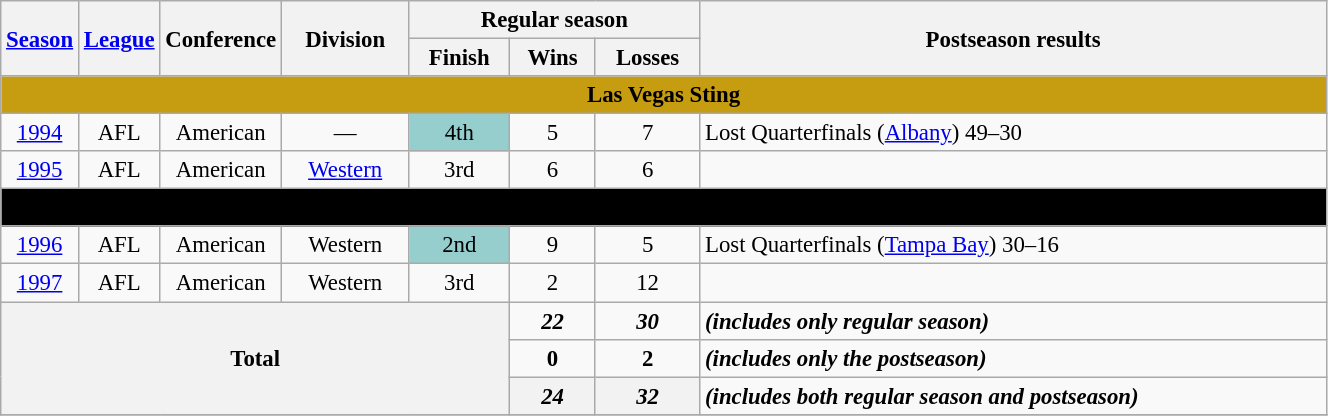<table class="wikitable" style="font-size: 95%; width:70%;">
<tr>
<th rowspan="2" style="width:5%;"><a href='#'>Season</a></th>
<th rowspan="2" style="width:5%;"><a href='#'>League</a></th>
<th rowspan="2" style="width:5%;">Conference</th>
<th rowspan="2">Division</th>
<th colspan="3">Regular season</th>
<th rowspan="2">Postseason results</th>
</tr>
<tr>
<th>Finish</th>
<th>Wins</th>
<th>Losses</th>
</tr>
<tr>
<td align="center" Colspan="8" style="background:#C69C10"><strong><span>Las Vegas Sting</span></strong></td>
</tr>
<tr>
<td align="center"><a href='#'>1994</a></td>
<td align="center">AFL</td>
<td align="center">American</td>
<td align="center">—</td>
<td align="center" bgcolor="#96CDCD">4th</td>
<td align="center">5</td>
<td align="center">7</td>
<td>Lost Quarterfinals (<a href='#'>Albany</a>) 49–30</td>
</tr>
<tr>
<td align="center"><a href='#'>1995</a></td>
<td align="center">AFL</td>
<td align="center">American</td>
<td align="center"><a href='#'>Western</a></td>
<td align="center">3rd</td>
<td align="center">6</td>
<td align="center">6</td>
<td></td>
</tr>
<tr>
<td align="center" Colspan="8" style="background:black"><strong><span>Anaheim Piranhas</span></strong></td>
</tr>
<tr>
<td align="center"><a href='#'>1996</a></td>
<td align="center">AFL</td>
<td align="center">American</td>
<td align="center">Western</td>
<td align="center" bgcolor="#96CDCD">2nd</td>
<td align="center">9</td>
<td align="center">5</td>
<td>Lost Quarterfinals (<a href='#'>Tampa Bay</a>) 30–16</td>
</tr>
<tr>
<td align="center"><a href='#'>1997</a></td>
<td align="center">AFL</td>
<td align="center">American</td>
<td align="center">Western</td>
<td align="center">3rd</td>
<td align="center">2</td>
<td align="center">12</td>
<td></td>
</tr>
<tr>
<th align="center" rowSpan="3" colSpan="5">Total</th>
<td align="center"><strong><em>22</em></strong></td>
<td align="center"><strong><em>30</em></strong></td>
<td colSpan="2"><strong><em>(includes only regular season)</em></strong></td>
</tr>
<tr>
<td align="center"><strong>0</strong></td>
<td align="center"><strong>2</strong></td>
<td colSpan="2"><strong><em>(includes only the postseason)</em></strong></td>
</tr>
<tr>
<th align="center"><em>24</em></th>
<th align="center"><em>32</em></th>
<td colSpan="2"><strong><em>(includes both regular season and postseason)</em></strong></td>
</tr>
<tr>
</tr>
</table>
